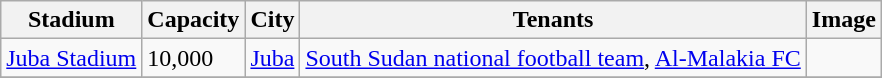<table class="wikitable sortable">
<tr>
<th>Stadium</th>
<th>Capacity</th>
<th>City</th>
<th>Tenants</th>
<th>Image</th>
</tr>
<tr>
<td><a href='#'>Juba Stadium</a></td>
<td>10,000</td>
<td><a href='#'>Juba</a></td>
<td><a href='#'>South Sudan national football team</a>, <a href='#'>Al-Malakia FC</a></td>
<td></td>
</tr>
<tr>
</tr>
</table>
